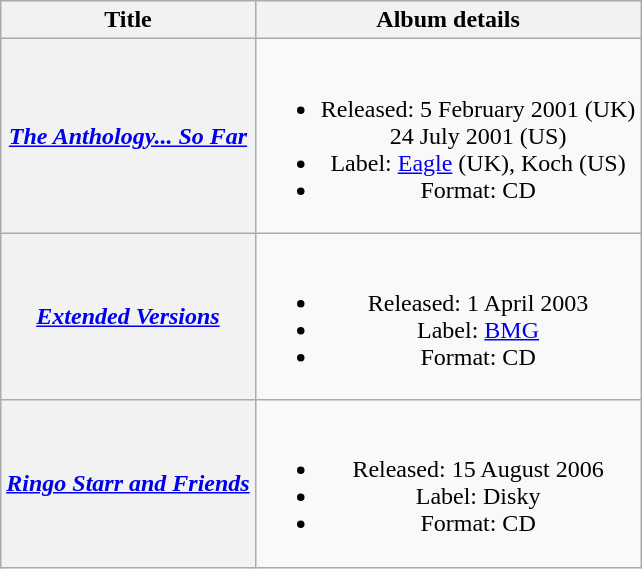<table class="wikitable plainrowheaders" style="text-align:center;">
<tr>
<th scope="col">Title</th>
<th scope="col">Album details</th>
</tr>
<tr>
<th scope="row"><em><a href='#'>The Anthology... So Far</a></em></th>
<td><br><ul><li>Released: 5 February 2001 (UK)<br>24 July 2001 (US)</li><li>Label: <a href='#'>Eagle</a> (UK), Koch (US)</li><li>Format: CD</li></ul></td>
</tr>
<tr>
<th scope="row"><a href='#'><em>Extended Versions</em></a></th>
<td><br><ul><li>Released: 1 April 2003</li><li>Label: <a href='#'>BMG</a></li><li>Format: CD</li></ul></td>
</tr>
<tr>
<th scope="row"><em><a href='#'>Ringo Starr and Friends</a></em></th>
<td><br><ul><li>Released: 15 August 2006</li><li>Label: Disky</li><li>Format: CD</li></ul></td>
</tr>
</table>
